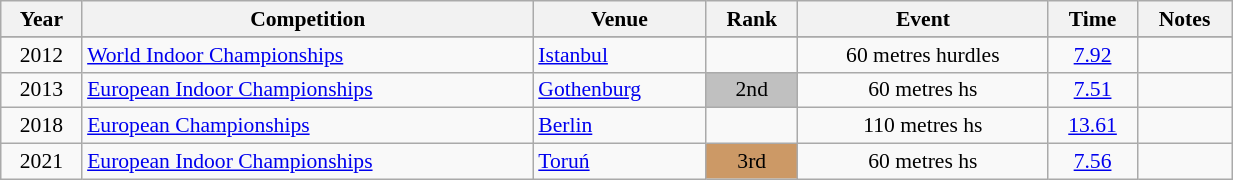<table class="wikitable" width=65% style="font-size:90%; text-align:center;">
<tr>
<th>Year</th>
<th>Competition</th>
<th>Venue</th>
<th>Rank</th>
<th>Event</th>
<th>Time</th>
<th>Notes</th>
</tr>
<tr>
</tr>
<tr>
<td>2012</td>
<td align=left><a href='#'>World Indoor Championships</a></td>
<td align=left> <a href='#'>Istanbul</a></td>
<td></td>
<td>60 metres hurdles</td>
<td><a href='#'>7.92</a></td>
<td></td>
</tr>
<tr>
<td rowspan=1>2013</td>
<td rowspan=1 align=left><a href='#'>European Indoor Championships</a></td>
<td rowspan=1 align=left> <a href='#'>Gothenburg</a></td>
<td bgcolor=silver>2nd</td>
<td>60 metres hs</td>
<td><a href='#'>7.51</a></td>
<td></td>
</tr>
<tr>
<td rowspan=1>2018</td>
<td rowspan=1 align=left><a href='#'>European Championships</a></td>
<td rowspan=1 align=left> <a href='#'>Berlin</a></td>
<td></td>
<td>110 metres hs</td>
<td><a href='#'>13.61</a></td>
<td></td>
</tr>
<tr>
<td rowspan=1>2021</td>
<td rowspan=1 align=left><a href='#'>European Indoor Championships</a></td>
<td rowspan=1 align=left> <a href='#'>Toruń</a></td>
<td bgcolor=cc9966>3rd</td>
<td>60 metres hs</td>
<td><a href='#'>7.56</a></td>
<td></td>
</tr>
</table>
